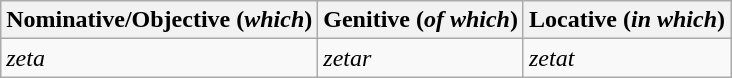<table class="wikitable">
<tr>
<th>Nominative/Objective (<em>which</em>)</th>
<th>Genitive (<em>of which</em>)</th>
<th>Locative (<em>in which</em>)</th>
</tr>
<tr>
<td> <em>zeta</em></td>
<td> <em>zetar</em></td>
<td> <em>zetat</em></td>
</tr>
</table>
